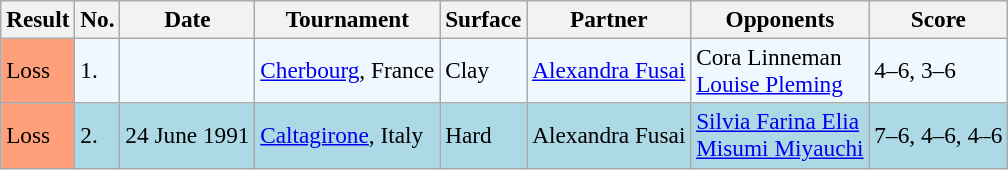<table class="wikitable" style="font-size:97%">
<tr>
<th>Result</th>
<th>No.</th>
<th>Date</th>
<th>Tournament</th>
<th>Surface</th>
<th>Partner</th>
<th>Opponents</th>
<th>Score</th>
</tr>
<tr style="background:#f0f8ff;">
<td style="background:#ffa07a;">Loss</td>
<td>1.</td>
<td></td>
<td><a href='#'>Cherbourg</a>, France</td>
<td>Clay</td>
<td> <a href='#'>Alexandra Fusai</a></td>
<td> Cora Linneman <br>  <a href='#'>Louise Pleming</a></td>
<td>4–6, 3–6</td>
</tr>
<tr style="background:lightblue;">
<td style="background:#ffa07a;">Loss</td>
<td>2.</td>
<td>24 June 1991</td>
<td><a href='#'>Caltagirone</a>, Italy</td>
<td>Hard</td>
<td> Alexandra Fusai</td>
<td> <a href='#'>Silvia Farina Elia</a> <br>  <a href='#'>Misumi Miyauchi</a></td>
<td>7–6, 4–6, 4–6</td>
</tr>
</table>
